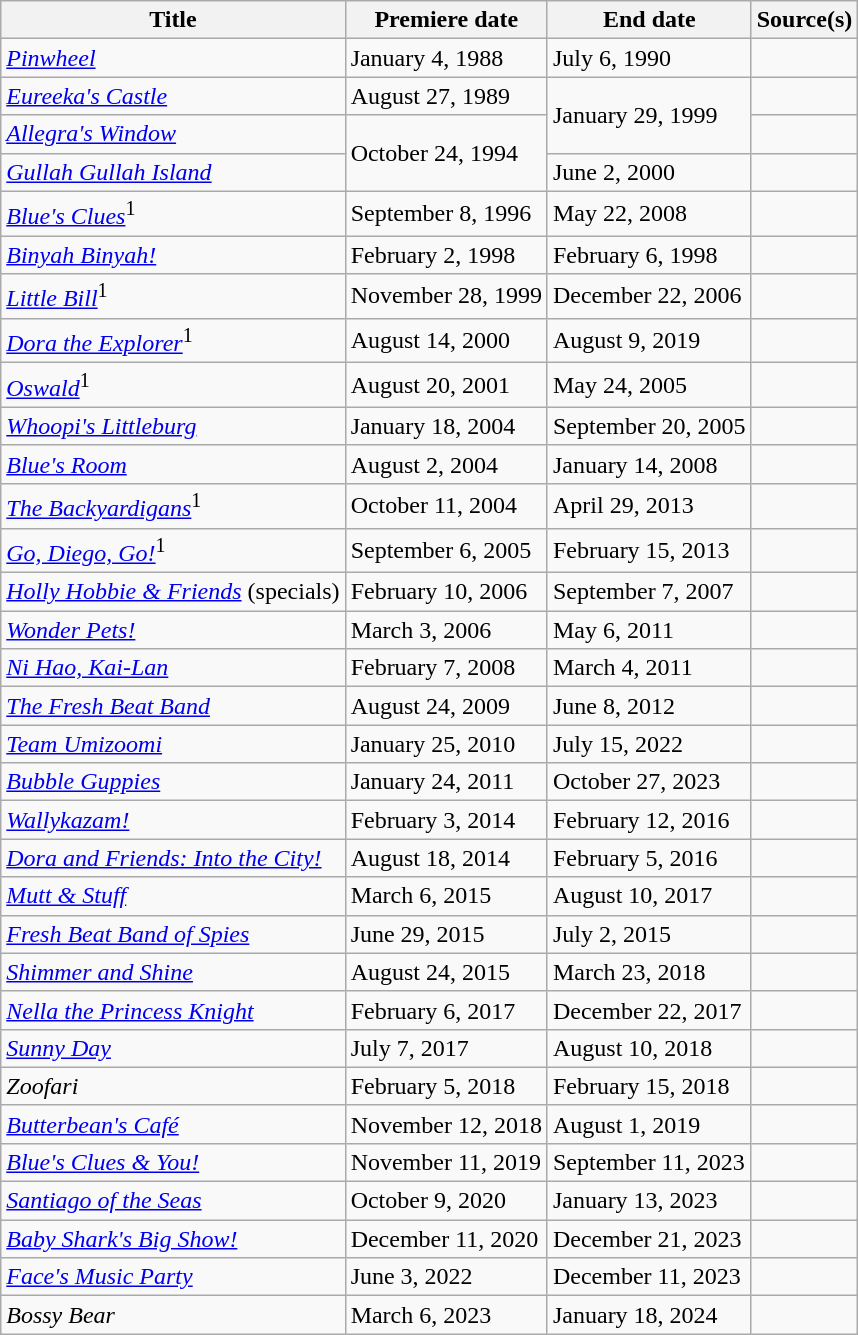<table class="wikitable sortable">
<tr>
<th>Title</th>
<th>Premiere date</th>
<th>End date</th>
<th>Source(s)</th>
</tr>
<tr>
<td><em><a href='#'>Pinwheel</a></em></td>
<td>January 4, 1988</td>
<td>July 6, 1990</td>
<td></td>
</tr>
<tr>
<td><em><a href='#'>Eureeka's Castle</a></em></td>
<td>August 27, 1989</td>
<td rowspan=2>January 29, 1999</td>
<td></td>
</tr>
<tr>
<td><em><a href='#'>Allegra's Window</a></em></td>
<td rowspan=2>October 24, 1994</td>
<td></td>
</tr>
<tr>
<td><em><a href='#'>Gullah Gullah Island</a></em></td>
<td>June 2, 2000</td>
<td></td>
</tr>
<tr>
<td><em><a href='#'>Blue's Clues</a></em><sup>1</sup></td>
<td>September 8, 1996</td>
<td>May 22, 2008</td>
<td></td>
</tr>
<tr>
<td><em><a href='#'>Binyah Binyah!</a></em></td>
<td>February 2, 1998</td>
<td>February 6, 1998</td>
<td></td>
</tr>
<tr>
<td><em><a href='#'>Little Bill</a></em><sup>1</sup></td>
<td>November 28, 1999</td>
<td>December 22, 2006</td>
<td></td>
</tr>
<tr>
<td><em><a href='#'>Dora the Explorer</a></em><sup>1</sup></td>
<td>August 14, 2000</td>
<td>August 9, 2019</td>
<td></td>
</tr>
<tr>
<td><em><a href='#'>Oswald</a></em><sup>1</sup></td>
<td>August 20, 2001</td>
<td>May 24, 2005</td>
<td></td>
</tr>
<tr>
<td><em><a href='#'>Whoopi's Littleburg</a></em></td>
<td>January 18, 2004</td>
<td>September 20, 2005</td>
<td></td>
</tr>
<tr>
<td><em><a href='#'>Blue's Room</a></em></td>
<td>August 2, 2004</td>
<td>January 14, 2008</td>
<td></td>
</tr>
<tr>
<td><em><a href='#'>The Backyardigans</a></em><sup>1</sup></td>
<td>October 11, 2004</td>
<td>April 29, 2013</td>
<td></td>
</tr>
<tr>
<td><em><a href='#'>Go, Diego, Go!</a></em><sup>1</sup></td>
<td>September 6, 2005</td>
<td>February 15, 2013</td>
<td></td>
</tr>
<tr>
<td><em><a href='#'>Holly Hobbie & Friends</a></em> (specials)</td>
<td>February 10, 2006</td>
<td>September 7, 2007</td>
<td></td>
</tr>
<tr>
<td><em><a href='#'>Wonder Pets!</a></em></td>
<td>March 3, 2006</td>
<td>May 6, 2011</td>
<td></td>
</tr>
<tr>
<td><em><a href='#'>Ni Hao, Kai-Lan</a></em></td>
<td>February 7, 2008</td>
<td>March 4, 2011</td>
<td></td>
</tr>
<tr>
<td><em><a href='#'>The Fresh Beat Band</a></em></td>
<td>August 24, 2009</td>
<td>June 8, 2012</td>
<td></td>
</tr>
<tr>
<td><em><a href='#'>Team Umizoomi</a></em></td>
<td>January 25, 2010</td>
<td>July 15, 2022</td>
<td></td>
</tr>
<tr>
<td><em><a href='#'>Bubble Guppies</a></em></td>
<td>January 24, 2011</td>
<td>October 27, 2023</td>
<td></td>
</tr>
<tr>
<td><em><a href='#'>Wallykazam!</a></em></td>
<td>February 3, 2014</td>
<td>February 12, 2016</td>
<td></td>
</tr>
<tr>
<td><em><a href='#'>Dora and Friends: Into the City!</a></em></td>
<td>August 18, 2014</td>
<td>February 5, 2016</td>
<td></td>
</tr>
<tr>
<td><em><a href='#'>Mutt & Stuff</a></em></td>
<td>March 6, 2015</td>
<td>August 10, 2017</td>
<td></td>
</tr>
<tr>
<td><em><a href='#'>Fresh Beat Band of Spies</a></em></td>
<td>June 29, 2015</td>
<td>July 2, 2015</td>
<td></td>
</tr>
<tr>
<td><em><a href='#'>Shimmer and Shine</a></em></td>
<td>August 24, 2015</td>
<td>March 23, 2018</td>
<td></td>
</tr>
<tr>
<td><em><a href='#'>Nella the Princess Knight</a></em></td>
<td>February 6, 2017</td>
<td>December 22, 2017</td>
<td></td>
</tr>
<tr>
<td><em><a href='#'>Sunny Day</a></em></td>
<td>July 7, 2017</td>
<td>August 10, 2018</td>
<td></td>
</tr>
<tr>
<td><em>Zoofari</em></td>
<td>February 5, 2018</td>
<td>February 15, 2018</td>
<td></td>
</tr>
<tr>
<td><em><a href='#'>Butterbean's Café</a></em></td>
<td>November 12, 2018</td>
<td>August 1, 2019</td>
<td></td>
</tr>
<tr>
<td><em><a href='#'>Blue's Clues & You!</a></em></td>
<td>November 11, 2019</td>
<td>September 11, 2023</td>
<td></td>
</tr>
<tr>
<td><em><a href='#'>Santiago of the Seas</a></em></td>
<td>October 9, 2020</td>
<td>January 13, 2023</td>
<td></td>
</tr>
<tr>
<td><em><a href='#'>Baby Shark's Big Show!</a></em></td>
<td>December 11, 2020</td>
<td>December 21, 2023</td>
<td></td>
</tr>
<tr>
<td><em><a href='#'>Face's Music Party</a></em></td>
<td>June 3, 2022</td>
<td>December 11, 2023</td>
<td></td>
</tr>
<tr>
<td><em>Bossy Bear</em></td>
<td>March 6, 2023</td>
<td>January 18, 2024</td>
<td></td>
</tr>
</table>
